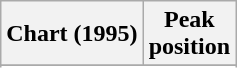<table class="wikitable sortable" border="1">
<tr>
<th>Chart (1995)</th>
<th>Peak<br>position</th>
</tr>
<tr>
</tr>
<tr>
</tr>
</table>
